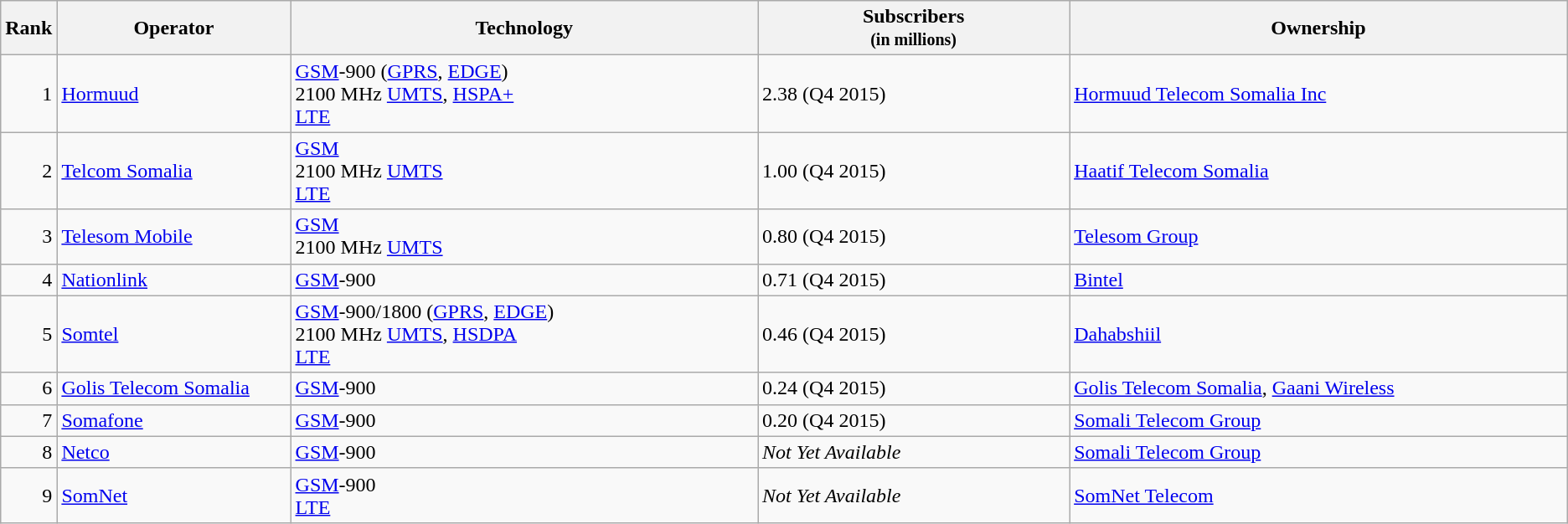<table class="wikitable">
<tr>
<th style="width:3%;">Rank</th>
<th style="width:15%;">Operator</th>
<th style="width:30%;">Technology</th>
<th style="width:20%;">Subscribers<br><small>(in millions)</small></th>
<th style="width:32%;">Ownership</th>
</tr>
<tr>
<td align=right>1</td>
<td><a href='#'>Hormuud</a></td>
<td><a href='#'>GSM</a>-900 (<a href='#'>GPRS</a>, <a href='#'>EDGE</a>)<br>2100 MHz <a href='#'>UMTS</a>, <a href='#'>HSPA+</a><br><a href='#'>LTE</a></td>
<td>2.38 (Q4 2015)</td>
<td><a href='#'>Hormuud Telecom Somalia Inc</a></td>
</tr>
<tr>
<td align=right>2</td>
<td><a href='#'>Telcom Somalia</a></td>
<td><a href='#'>GSM</a><br>2100 MHz <a href='#'>UMTS</a><br><a href='#'>LTE</a></td>
<td>1.00 (Q4 2015)</td>
<td><a href='#'>Haatif Telecom Somalia</a></td>
</tr>
<tr>
<td align=right>3</td>
<td><a href='#'>Telesom Mobile</a></td>
<td><a href='#'>GSM</a><br>2100 MHz <a href='#'>UMTS</a></td>
<td>0.80 (Q4 2015)</td>
<td><a href='#'>Telesom Group</a></td>
</tr>
<tr>
<td align=right>4</td>
<td><a href='#'>Nationlink</a></td>
<td><a href='#'>GSM</a>-900</td>
<td>0.71 (Q4 2015)</td>
<td><a href='#'>Bintel</a></td>
</tr>
<tr>
<td align=right>5</td>
<td><a href='#'>Somtel</a></td>
<td><a href='#'>GSM</a>-900/1800 (<a href='#'>GPRS</a>, <a href='#'>EDGE</a>)<br>2100 MHz <a href='#'>UMTS</a>, <a href='#'>HSDPA</a><br><a href='#'>LTE</a></td>
<td>0.46 (Q4 2015)</td>
<td><a href='#'>Dahabshiil</a></td>
</tr>
<tr>
<td align=right>6</td>
<td><a href='#'>Golis Telecom Somalia</a></td>
<td><a href='#'>GSM</a>-900</td>
<td>0.24 (Q4 2015)</td>
<td><a href='#'>Golis Telecom Somalia</a>, <a href='#'>Gaani Wireless</a></td>
</tr>
<tr>
<td align=right>7</td>
<td><a href='#'>Somafone</a></td>
<td><a href='#'>GSM</a>-900</td>
<td>0.20 (Q4 2015)</td>
<td><a href='#'>Somali Telecom Group</a></td>
</tr>
<tr>
<td align=right>8</td>
<td><a href='#'>Netco</a></td>
<td><a href='#'>GSM</a>-900</td>
<td><em>Not Yet Available</em></td>
<td><a href='#'>Somali Telecom Group</a></td>
</tr>
<tr>
<td align=right>9</td>
<td><a href='#'>SomNet</a></td>
<td><a href='#'>GSM</a>-900 <br><a href='#'>LTE</a></td>
<td><em>Not Yet Available</em></td>
<td><a href='#'>SomNet Telecom</a></td>
</tr>
</table>
